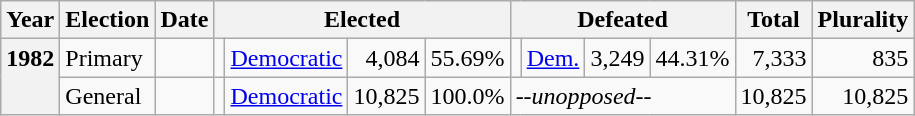<table class=wikitable>
<tr>
<th>Year</th>
<th>Election</th>
<th>Date</th>
<th ! colspan="4">Elected</th>
<th ! colspan="4">Defeated</th>
<th>Total</th>
<th>Plurality</th>
</tr>
<tr>
<th rowspan="2" valign="top">1982</th>
<td valign="top">Primary</td>
<td valign="top"></td>
<td valign="top"></td>
<td valign="top" ><a href='#'>Democratic</a></td>
<td valign="top" align="right">4,084</td>
<td valign="top" align="right">55.69%</td>
<td valign="top"></td>
<td valign="top" ><a href='#'>Dem.</a></td>
<td valign="top" align="right">3,249</td>
<td valign="top" align="right">44.31%</td>
<td valign="top" align="right">7,333</td>
<td valign="top" align="right">835</td>
</tr>
<tr>
<td valign="top">General</td>
<td valign="top"></td>
<td valign="top"></td>
<td valign="top" ><a href='#'>Democratic</a></td>
<td valign="top" align="right">10,825</td>
<td valign="top" align="right">100.0%</td>
<td valign="top" colspan="4"><em>--unopposed--</em></td>
<td valign="top" align="right">10,825</td>
<td valign="top" align="right">10,825</td>
</tr>
</table>
